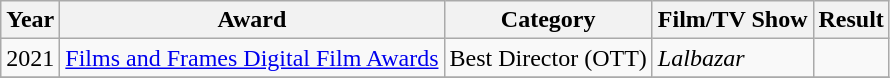<table class="wikitable sortable">
<tr>
<th>Year</th>
<th>Award</th>
<th>Category</th>
<th>Film/TV Show</th>
<th>Result</th>
</tr>
<tr>
<td rowspan="1">2021</td>
<td><a href='#'>Films and Frames Digital Film Awards</a></td>
<td>Best Director (OTT)</td>
<td><em>Lalbazar</em></td>
<td></td>
</tr>
<tr>
</tr>
</table>
